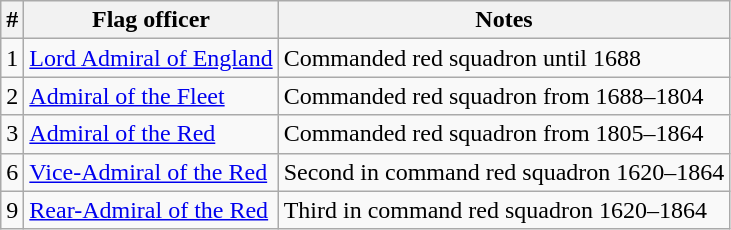<table class="wikitable">
<tr>
<th>#</th>
<th>Flag officer</th>
<th>Notes</th>
</tr>
<tr>
<td>1</td>
<td><a href='#'>Lord Admiral of England</a></td>
<td>Commanded red squadron until 1688</td>
</tr>
<tr>
<td>2</td>
<td><a href='#'>Admiral of the Fleet</a></td>
<td>Commanded red squadron from 1688–1804</td>
</tr>
<tr>
<td>3</td>
<td><a href='#'>Admiral of the Red</a></td>
<td>Commanded red squadron from 1805–1864</td>
</tr>
<tr>
<td>6</td>
<td><a href='#'>Vice-Admiral of the Red</a></td>
<td>Second in command red squadron 1620–1864</td>
</tr>
<tr>
<td>9</td>
<td><a href='#'>Rear-Admiral of the Red</a></td>
<td>Third in command red squadron 1620–1864</td>
</tr>
</table>
